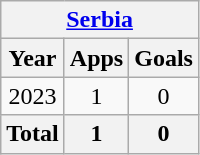<table class="wikitable" style="text-align:center">
<tr>
<th colspan=3><a href='#'>Serbia</a></th>
</tr>
<tr>
<th>Year</th>
<th>Apps</th>
<th>Goals</th>
</tr>
<tr>
<td>2023</td>
<td>1</td>
<td>0</td>
</tr>
<tr>
<th>Total</th>
<th>1</th>
<th>0</th>
</tr>
</table>
